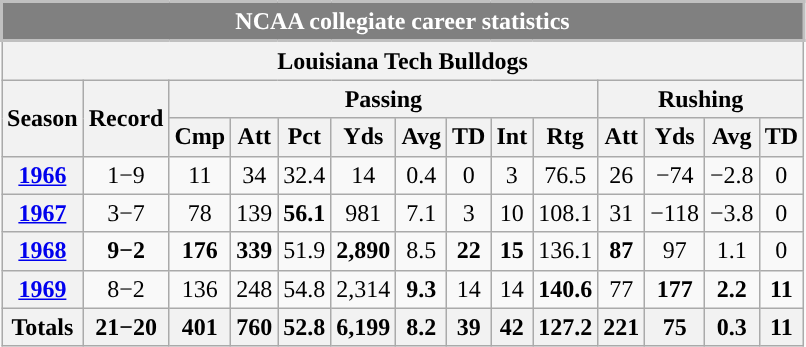<table class=wikitable style="text-align:center;">
<tr>
<th colspan="14" style="background:gray; border:2px solid silver; color:white;">NCAA collegiate career statistics</th>
</tr>
<tr>
<th colspan="14">Louisiana Tech Bulldogs</th>
</tr>
<tr>
<th rowspan="2">Season</th>
<th rowspan="2">Record</th>
<th colspan="8">Passing</th>
<th colspan="4">Rushing</th>
</tr>
<tr>
<th>Cmp</th>
<th>Att</th>
<th>Pct</th>
<th>Yds</th>
<th>Avg</th>
<th>TD</th>
<th>Int</th>
<th>Rtg</th>
<th>Att</th>
<th>Yds</th>
<th>Avg</th>
<th>TD</th>
</tr>
<tr>
<th><a href='#'>1966</a></th>
<td>1−9</td>
<td>11</td>
<td>34</td>
<td>32.4</td>
<td>14</td>
<td>0.4</td>
<td>0</td>
<td>3</td>
<td>76.5</td>
<td>26</td>
<td>−74</td>
<td>−2.8</td>
<td>0</td>
</tr>
<tr>
<th><a href='#'>1967</a></th>
<td>3−7</td>
<td>78</td>
<td>139</td>
<td><strong>56.1</strong></td>
<td>981</td>
<td>7.1</td>
<td>3</td>
<td>10</td>
<td>108.1</td>
<td>31</td>
<td>−118</td>
<td>−3.8</td>
<td>0</td>
</tr>
<tr>
<th><a href='#'>1968</a></th>
<td><strong>9−2</strong></td>
<td><strong>176</strong></td>
<td><strong>339</strong></td>
<td>51.9</td>
<td><strong>2,890</strong></td>
<td>8.5</td>
<td><strong>22</strong></td>
<td><strong>15</strong></td>
<td>136.1</td>
<td><strong>87</strong></td>
<td>97</td>
<td>1.1</td>
<td>0</td>
</tr>
<tr>
<th><a href='#'>1969</a></th>
<td>8−2</td>
<td>136</td>
<td>248</td>
<td>54.8</td>
<td>2,314</td>
<td><strong>9.3</strong></td>
<td>14</td>
<td>14</td>
<td><strong>140.6</strong></td>
<td>77</td>
<td><strong>177</strong></td>
<td><strong>2.2</strong></td>
<td><strong>11</strong></td>
</tr>
<tr>
<th>Totals</th>
<th>21−20</th>
<th>401</th>
<th>760</th>
<th>52.8</th>
<th>6,199</th>
<th>8.2</th>
<th>39</th>
<th>42</th>
<th>127.2</th>
<th>221</th>
<th>75</th>
<th>0.3</th>
<th>11</th>
</tr>
</table>
